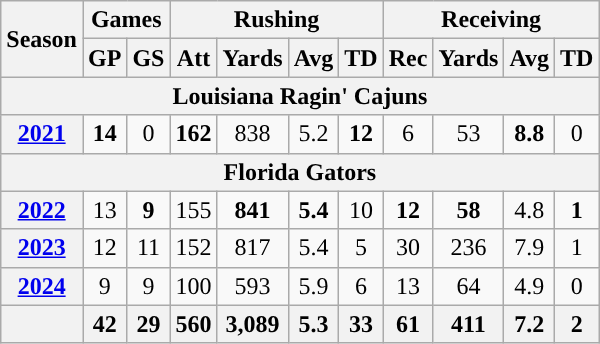<table class="wikitable" style="text-align:center;">
<tr>
<th rowspan="2">Season</th>
<th colspan="2">Games</th>
<th colspan="4">Rushing</th>
<th colspan="4">Receiving</th>
</tr>
<tr>
<th>GP</th>
<th>GS</th>
<th>Att</th>
<th>Yards</th>
<th>Avg</th>
<th>TD</th>
<th>Rec</th>
<th>Yards</th>
<th>Avg</th>
<th>TD</th>
</tr>
<tr>
<th colspan="16">Louisiana Ragin' Cajuns</th>
</tr>
<tr>
<th><a href='#'>2021</a></th>
<td><strong>14</strong></td>
<td>0</td>
<td><strong>162</strong></td>
<td>838</td>
<td>5.2</td>
<td><strong>12</strong></td>
<td>6</td>
<td>53</td>
<td><strong>8.8</strong></td>
<td>0</td>
</tr>
<tr>
<th colspan="16">Florida Gators</th>
</tr>
<tr>
<th><a href='#'>2022</a></th>
<td>13</td>
<td><strong>9</strong></td>
<td>155</td>
<td><strong>841</strong></td>
<td><strong>5.4</strong></td>
<td>10</td>
<td><strong>12</strong></td>
<td><strong>58</strong></td>
<td>4.8</td>
<td><strong>1</strong></td>
</tr>
<tr>
<th><a href='#'>2023</a></th>
<td>12</td>
<td>11</td>
<td>152</td>
<td>817</td>
<td>5.4</td>
<td>5</td>
<td>30</td>
<td>236</td>
<td>7.9</td>
<td>1</td>
</tr>
<tr>
<th><a href='#'>2024</a></th>
<td>9</td>
<td>9</td>
<td>100</td>
<td>593</td>
<td>5.9</td>
<td>6</td>
<td>13</td>
<td>64</td>
<td>4.9</td>
<td>0</td>
</tr>
<tr>
<th></th>
<th>42</th>
<th>29</th>
<th>560</th>
<th>3,089</th>
<th>5.3</th>
<th>33</th>
<th>61</th>
<th>411</th>
<th>7.2</th>
<th>2</th>
</tr>
</table>
